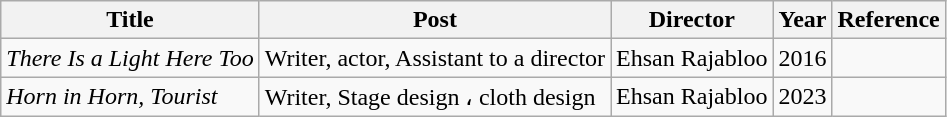<table class="wikitable">
<tr>
<th>Title</th>
<th>Post</th>
<th>Director</th>
<th>Year</th>
<th>Reference</th>
</tr>
<tr>
<td><em>There Is a Light Here Too</em></td>
<td>Writer, actor,  Assistant to a director</td>
<td>Ehsan Rajabloo</td>
<td>2016</td>
<td></td>
</tr>
<tr>
<td><em>Horn in Horn, Tourist</em></td>
<td>Writer,  Stage design ،  cloth design</td>
<td>Ehsan Rajabloo</td>
<td>2023</td>
<td></td>
</tr>
</table>
